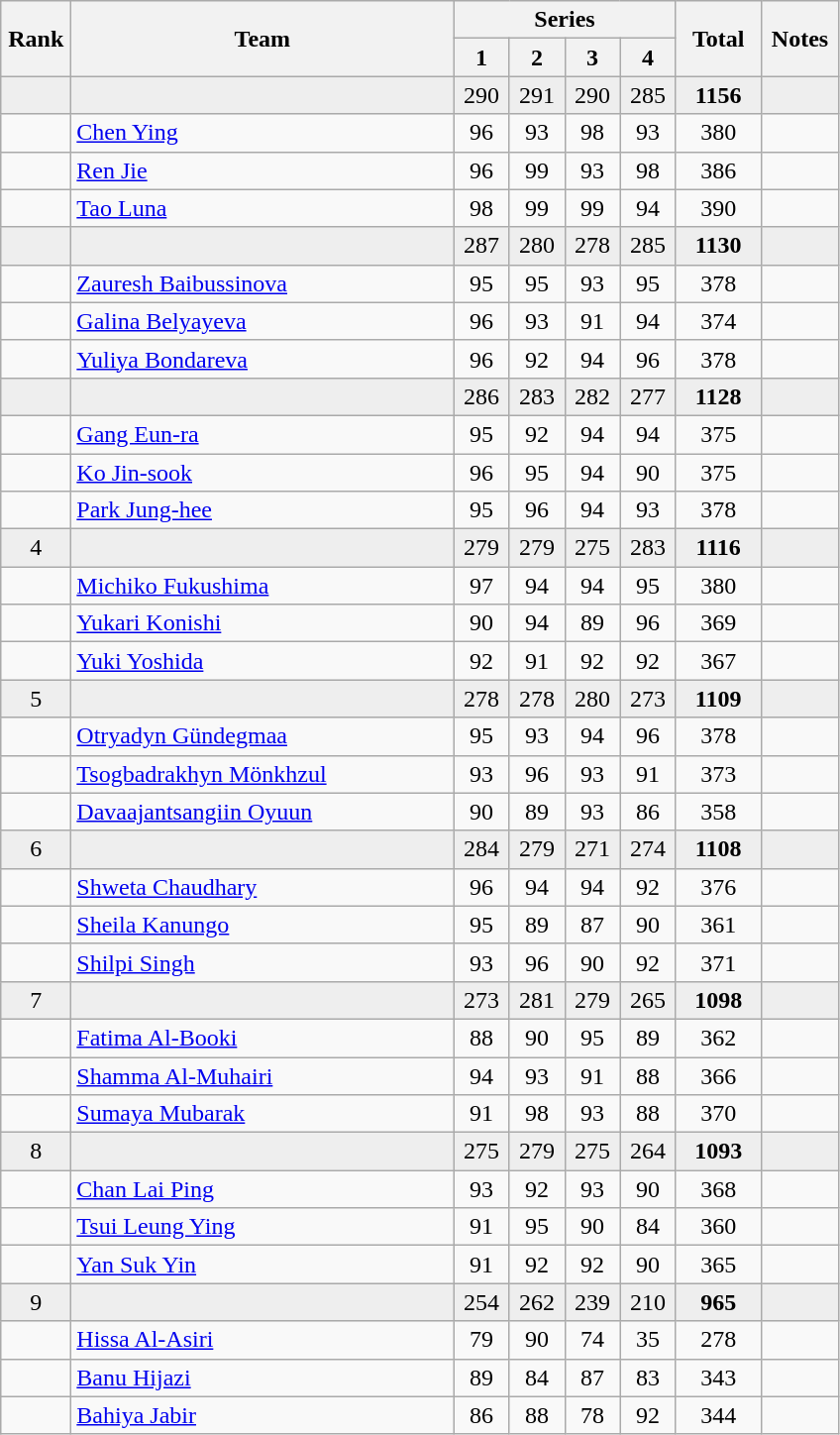<table class="wikitable" style="text-align:center">
<tr>
<th rowspan=2 width=40>Rank</th>
<th rowspan=2 width=250>Team</th>
<th colspan=4>Series</th>
<th rowspan=2 width=50>Total</th>
<th rowspan=2 width=45>Notes</th>
</tr>
<tr>
<th width=30>1</th>
<th width=30>2</th>
<th width=30>3</th>
<th width=30>4</th>
</tr>
<tr bgcolor=eeeeee>
<td></td>
<td align=left></td>
<td>290</td>
<td>291</td>
<td>290</td>
<td>285</td>
<td><strong>1156</strong></td>
<td></td>
</tr>
<tr>
<td></td>
<td align=left><a href='#'>Chen Ying</a></td>
<td>96</td>
<td>93</td>
<td>98</td>
<td>93</td>
<td>380</td>
<td></td>
</tr>
<tr>
<td></td>
<td align=left><a href='#'>Ren Jie</a></td>
<td>96</td>
<td>99</td>
<td>93</td>
<td>98</td>
<td>386</td>
<td></td>
</tr>
<tr>
<td></td>
<td align=left><a href='#'>Tao Luna</a></td>
<td>98</td>
<td>99</td>
<td>99</td>
<td>94</td>
<td>390</td>
<td></td>
</tr>
<tr bgcolor=eeeeee>
<td></td>
<td align=left></td>
<td>287</td>
<td>280</td>
<td>278</td>
<td>285</td>
<td><strong>1130</strong></td>
<td></td>
</tr>
<tr>
<td></td>
<td align=left><a href='#'>Zauresh Baibussinova</a></td>
<td>95</td>
<td>95</td>
<td>93</td>
<td>95</td>
<td>378</td>
<td></td>
</tr>
<tr>
<td></td>
<td align=left><a href='#'>Galina Belyayeva</a></td>
<td>96</td>
<td>93</td>
<td>91</td>
<td>94</td>
<td>374</td>
<td></td>
</tr>
<tr>
<td></td>
<td align=left><a href='#'>Yuliya Bondareva</a></td>
<td>96</td>
<td>92</td>
<td>94</td>
<td>96</td>
<td>378</td>
<td></td>
</tr>
<tr bgcolor=eeeeee>
<td></td>
<td align=left></td>
<td>286</td>
<td>283</td>
<td>282</td>
<td>277</td>
<td><strong>1128</strong></td>
<td></td>
</tr>
<tr>
<td></td>
<td align=left><a href='#'>Gang Eun-ra</a></td>
<td>95</td>
<td>92</td>
<td>94</td>
<td>94</td>
<td>375</td>
<td></td>
</tr>
<tr>
<td></td>
<td align=left><a href='#'>Ko Jin-sook</a></td>
<td>96</td>
<td>95</td>
<td>94</td>
<td>90</td>
<td>375</td>
<td></td>
</tr>
<tr>
<td></td>
<td align=left><a href='#'>Park Jung-hee</a></td>
<td>95</td>
<td>96</td>
<td>94</td>
<td>93</td>
<td>378</td>
<td></td>
</tr>
<tr bgcolor=eeeeee>
<td>4</td>
<td align=left></td>
<td>279</td>
<td>279</td>
<td>275</td>
<td>283</td>
<td><strong>1116</strong></td>
<td></td>
</tr>
<tr>
<td></td>
<td align=left><a href='#'>Michiko Fukushima</a></td>
<td>97</td>
<td>94</td>
<td>94</td>
<td>95</td>
<td>380</td>
<td></td>
</tr>
<tr>
<td></td>
<td align=left><a href='#'>Yukari Konishi</a></td>
<td>90</td>
<td>94</td>
<td>89</td>
<td>96</td>
<td>369</td>
<td></td>
</tr>
<tr>
<td></td>
<td align=left><a href='#'>Yuki Yoshida</a></td>
<td>92</td>
<td>91</td>
<td>92</td>
<td>92</td>
<td>367</td>
<td></td>
</tr>
<tr bgcolor=eeeeee>
<td>5</td>
<td align=left></td>
<td>278</td>
<td>278</td>
<td>280</td>
<td>273</td>
<td><strong>1109</strong></td>
<td></td>
</tr>
<tr>
<td></td>
<td align=left><a href='#'>Otryadyn Gündegmaa</a></td>
<td>95</td>
<td>93</td>
<td>94</td>
<td>96</td>
<td>378</td>
<td></td>
</tr>
<tr>
<td></td>
<td align=left><a href='#'>Tsogbadrakhyn Mönkhzul</a></td>
<td>93</td>
<td>96</td>
<td>93</td>
<td>91</td>
<td>373</td>
<td></td>
</tr>
<tr>
<td></td>
<td align=left><a href='#'>Davaajantsangiin Oyuun</a></td>
<td>90</td>
<td>89</td>
<td>93</td>
<td>86</td>
<td>358</td>
<td></td>
</tr>
<tr bgcolor=eeeeee>
<td>6</td>
<td align=left></td>
<td>284</td>
<td>279</td>
<td>271</td>
<td>274</td>
<td><strong>1108</strong></td>
<td></td>
</tr>
<tr>
<td></td>
<td align=left><a href='#'>Shweta Chaudhary</a></td>
<td>96</td>
<td>94</td>
<td>94</td>
<td>92</td>
<td>376</td>
<td></td>
</tr>
<tr>
<td></td>
<td align=left><a href='#'>Sheila Kanungo</a></td>
<td>95</td>
<td>89</td>
<td>87</td>
<td>90</td>
<td>361</td>
<td></td>
</tr>
<tr>
<td></td>
<td align=left><a href='#'>Shilpi Singh</a></td>
<td>93</td>
<td>96</td>
<td>90</td>
<td>92</td>
<td>371</td>
<td></td>
</tr>
<tr bgcolor=eeeeee>
<td>7</td>
<td align=left></td>
<td>273</td>
<td>281</td>
<td>279</td>
<td>265</td>
<td><strong>1098</strong></td>
<td></td>
</tr>
<tr>
<td></td>
<td align=left><a href='#'>Fatima Al-Booki</a></td>
<td>88</td>
<td>90</td>
<td>95</td>
<td>89</td>
<td>362</td>
<td></td>
</tr>
<tr>
<td></td>
<td align=left><a href='#'>Shamma Al-Muhairi</a></td>
<td>94</td>
<td>93</td>
<td>91</td>
<td>88</td>
<td>366</td>
<td></td>
</tr>
<tr>
<td></td>
<td align=left><a href='#'>Sumaya Mubarak</a></td>
<td>91</td>
<td>98</td>
<td>93</td>
<td>88</td>
<td>370</td>
<td></td>
</tr>
<tr bgcolor=eeeeee>
<td>8</td>
<td align=left></td>
<td>275</td>
<td>279</td>
<td>275</td>
<td>264</td>
<td><strong>1093</strong></td>
<td></td>
</tr>
<tr>
<td></td>
<td align=left><a href='#'>Chan Lai Ping</a></td>
<td>93</td>
<td>92</td>
<td>93</td>
<td>90</td>
<td>368</td>
<td></td>
</tr>
<tr>
<td></td>
<td align=left><a href='#'>Tsui Leung Ying</a></td>
<td>91</td>
<td>95</td>
<td>90</td>
<td>84</td>
<td>360</td>
<td></td>
</tr>
<tr>
<td></td>
<td align=left><a href='#'>Yan Suk Yin</a></td>
<td>91</td>
<td>92</td>
<td>92</td>
<td>90</td>
<td>365</td>
<td></td>
</tr>
<tr bgcolor=eeeeee>
<td>9</td>
<td align=left></td>
<td>254</td>
<td>262</td>
<td>239</td>
<td>210</td>
<td><strong>965</strong></td>
<td></td>
</tr>
<tr>
<td></td>
<td align=left><a href='#'>Hissa Al-Asiri</a></td>
<td>79</td>
<td>90</td>
<td>74</td>
<td>35</td>
<td>278</td>
<td></td>
</tr>
<tr>
<td></td>
<td align=left><a href='#'>Banu Hijazi</a></td>
<td>89</td>
<td>84</td>
<td>87</td>
<td>83</td>
<td>343</td>
<td></td>
</tr>
<tr>
<td></td>
<td align=left><a href='#'>Bahiya Jabir</a></td>
<td>86</td>
<td>88</td>
<td>78</td>
<td>92</td>
<td>344</td>
<td></td>
</tr>
</table>
